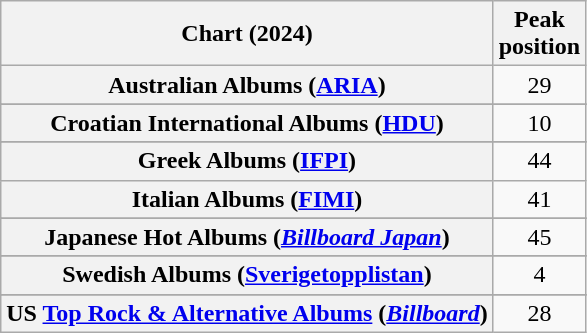<table class="wikitable sortable plainrowheaders" style="text-align:center">
<tr>
<th scope="col">Chart (2024)</th>
<th scope="col">Peak<br>position</th>
</tr>
<tr>
<th scope="row">Australian Albums (<a href='#'>ARIA</a>)</th>
<td>29</td>
</tr>
<tr>
</tr>
<tr>
</tr>
<tr>
</tr>
<tr>
<th scope="row">Croatian International Albums (<a href='#'>HDU</a>)</th>
<td>10</td>
</tr>
<tr>
</tr>
<tr>
</tr>
<tr>
</tr>
<tr>
</tr>
<tr>
<th scope="row">Greek Albums (<a href='#'>IFPI</a>)</th>
<td>44</td>
</tr>
<tr>
<th scope="row">Italian Albums (<a href='#'>FIMI</a>)</th>
<td>41</td>
</tr>
<tr>
</tr>
<tr>
<th scope="row">Japanese Hot Albums (<em><a href='#'>Billboard Japan</a></em>)</th>
<td>45</td>
</tr>
<tr>
</tr>
<tr>
</tr>
<tr>
</tr>
<tr>
</tr>
<tr>
</tr>
<tr>
<th scope="row">Swedish Albums (<a href='#'>Sverigetopplistan</a>)</th>
<td>4</td>
</tr>
<tr>
</tr>
<tr>
</tr>
<tr>
</tr>
<tr>
</tr>
<tr>
</tr>
<tr>
</tr>
<tr>
<th scope="row">US <a href='#'>Top Rock & Alternative Albums</a> (<em><a href='#'>Billboard</a></em>)</th>
<td>28</td>
</tr>
</table>
